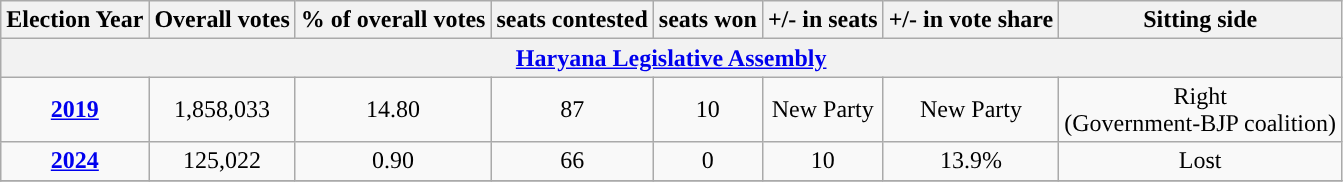<table class="wikitable" style="text-align:center">
<tr>
<th Style="background-color:">Election Year</th>
<th Style="background-color:">Overall votes</th>
<th Style="background-color:">% of overall votes</th>
<th Style="background-color:">seats contested</th>
<th Style="background-color:">seats won</th>
<th Style="background-color:">+/- in seats</th>
<th Style="background-color:">+/- in vote share</th>
<th Style="background-color:">Sitting side</th>
</tr>
<tr>
<th colspan=8><a href='#'>Haryana Legislative Assembly</a></th>
</tr>
<tr>
<td><a href='#'><strong>2019</strong></a></td>
<td>1,858,033</td>
<td>14.80</td>
<td>87</td>
<td>10</td>
<td>New Party</td>
<td>New Party</td>
<td>Right<br>(Government-BJP coalition)</td>
</tr>
<tr>
<td><a href='#'><strong>2024</strong></a></td>
<td>125,022</td>
<td>0.90</td>
<td>66</td>
<td>0</td>
<td>10</td>
<td>13.9%</td>
<td>Lost</td>
</tr>
<tr>
</tr>
</table>
